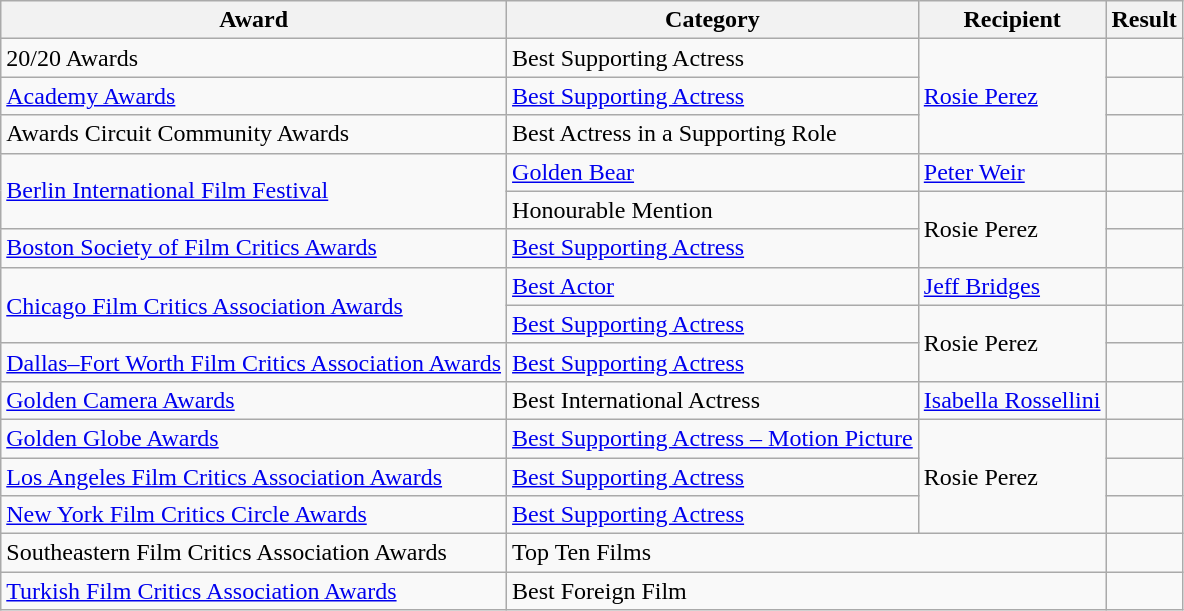<table class="wikitable plainrowheaders">
<tr>
<th scope="col">Award</th>
<th scope="col">Category</th>
<th scope="col">Recipient</th>
<th scope="col">Result</th>
</tr>
<tr>
<td>20/20 Awards</td>
<td>Best Supporting Actress</td>
<td rowspan="3"><a href='#'>Rosie Perez</a></td>
<td></td>
</tr>
<tr>
<td><a href='#'>Academy Awards</a></td>
<td><a href='#'>Best Supporting Actress</a></td>
<td></td>
</tr>
<tr>
<td>Awards Circuit Community Awards</td>
<td>Best Actress in a Supporting Role</td>
<td></td>
</tr>
<tr>
<td rowspan="2"><a href='#'>Berlin International Film Festival</a></td>
<td><a href='#'>Golden Bear</a></td>
<td><a href='#'>Peter Weir</a></td>
<td></td>
</tr>
<tr>
<td>Honourable Mention</td>
<td rowspan="2">Rosie Perez</td>
<td></td>
</tr>
<tr>
<td><a href='#'>Boston Society of Film Critics Awards</a></td>
<td><a href='#'>Best Supporting Actress</a></td>
<td></td>
</tr>
<tr>
<td rowspan="2"><a href='#'>Chicago Film Critics Association Awards</a></td>
<td><a href='#'>Best Actor</a></td>
<td><a href='#'>Jeff Bridges</a></td>
<td></td>
</tr>
<tr>
<td><a href='#'>Best Supporting Actress</a></td>
<td rowspan="2">Rosie Perez</td>
<td></td>
</tr>
<tr>
<td><a href='#'>Dallas–Fort Worth Film Critics Association Awards</a></td>
<td><a href='#'>Best Supporting Actress</a></td>
<td></td>
</tr>
<tr>
<td><a href='#'>Golden Camera Awards</a></td>
<td>Best International Actress</td>
<td><a href='#'>Isabella Rossellini</a></td>
<td></td>
</tr>
<tr>
<td><a href='#'>Golden Globe Awards</a></td>
<td><a href='#'>Best Supporting Actress – Motion Picture</a></td>
<td rowspan="3">Rosie Perez</td>
<td></td>
</tr>
<tr>
<td><a href='#'>Los Angeles Film Critics Association Awards</a></td>
<td><a href='#'>Best Supporting Actress</a></td>
<td></td>
</tr>
<tr>
<td><a href='#'>New York Film Critics Circle Awards</a></td>
<td><a href='#'>Best Supporting Actress</a></td>
<td></td>
</tr>
<tr>
<td>Southeastern Film Critics Association Awards</td>
<td colspan="2">Top Ten Films</td>
<td></td>
</tr>
<tr>
<td><a href='#'>Turkish Film Critics Association Awards</a></td>
<td colspan="2">Best Foreign Film</td>
<td></td>
</tr>
</table>
